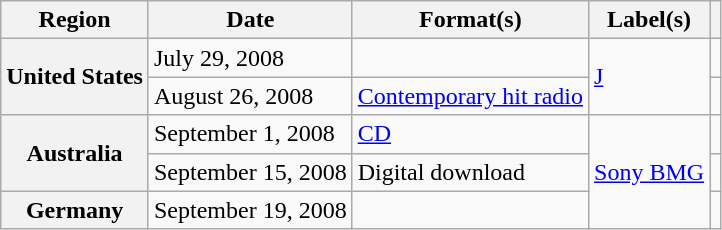<table class="wikitable plainrowheaders">
<tr>
<th scope="col">Region</th>
<th scope="col">Date</th>
<th scope="col">Format(s)</th>
<th scope="col">Label(s)</th>
<th scope="col"></th>
</tr>
<tr>
<th scope="row" rowspan="2">United States</th>
<td>July 29, 2008</td>
<td></td>
<td rowspan="2"><a href='#'>J</a></td>
<td></td>
</tr>
<tr>
<td>August 26, 2008</td>
<td><a href='#'>Contemporary hit radio</a></td>
<td></td>
</tr>
<tr>
<th scope="row" rowspan="2">Australia</th>
<td>September 1, 2008</td>
<td><a href='#'>CD</a></td>
<td rowspan="3"><a href='#'>Sony BMG</a></td>
<td></td>
</tr>
<tr>
<td>September 15, 2008</td>
<td>Digital download</td>
<td></td>
</tr>
<tr>
<th scope="row">Germany</th>
<td>September 19, 2008</td>
<td></td>
<td></td>
</tr>
</table>
